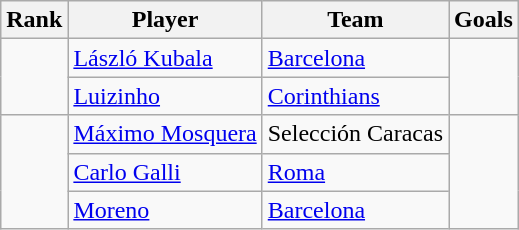<table class = "wikitable sortable">
<tr>
<th>Rank</th>
<th>Player</th>
<th>Team</th>
<th>Goals</th>
</tr>
<tr>
<td rowspan=2></td>
<td> <a href='#'>László Kubala</a></td>
<td> <a href='#'>Barcelona</a></td>
<td rowspan=2></td>
</tr>
<tr>
<td> <a href='#'>Luizinho</a></td>
<td> <a href='#'>Corinthians</a></td>
</tr>
<tr>
<td rowspan=3></td>
<td> <a href='#'>Máximo Mosquera</a></td>
<td> Selección Caracas</td>
<td rowspan=3></td>
</tr>
<tr>
<td> <a href='#'>Carlo Galli</a></td>
<td> <a href='#'>Roma</a></td>
</tr>
<tr>
<td> <a href='#'>Moreno</a></td>
<td> <a href='#'>Barcelona</a></td>
</tr>
</table>
